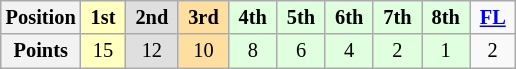<table class="wikitable" style="font-size:85%; text-align:center">
<tr>
<th>Position</th>
<td style="background:#ffffbf;"> <strong>1st</strong> </td>
<td style="background:#dfdfdf;"> <strong>2nd</strong> </td>
<td style="background:#ffdf9f;"> <strong>3rd</strong> </td>
<td style="background:#dfffdf;"> <strong>4th</strong> </td>
<td style="background:#dfffdf;"> <strong>5th</strong> </td>
<td style="background:#dfffdf;"> <strong>6th</strong> </td>
<td style="background:#dfffdf;"> <strong>7th</strong> </td>
<td style="background:#dfffdf;"> <strong>8th</strong> </td>
<td> <strong><a href='#'>FL</a></strong> </td>
</tr>
<tr>
<th>Points</th>
<td style="background:#ffffbf;">15</td>
<td style="background:#dfdfdf;">12</td>
<td style="background:#ffdf9f;">10</td>
<td style="background:#dfffdf;">8</td>
<td style="background:#dfffdf;">6</td>
<td style="background:#dfffdf;">4</td>
<td style="background:#dfffdf;">2</td>
<td style="background:#dfffdf;">1</td>
<td>2</td>
</tr>
</table>
